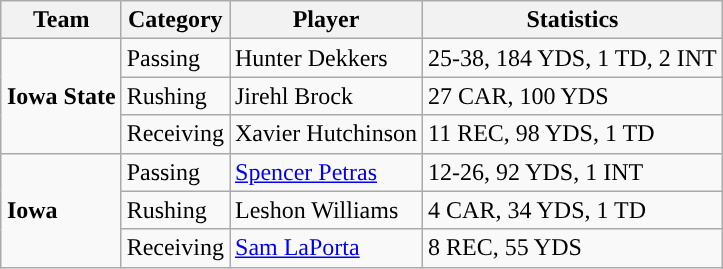<table class="wikitable" style="float: right;">
<tr>
<th>Team</th>
<th>Category</th>
<th>Player</th>
<th>Statistics</th>
</tr>
<tr>
<td rowspan=3><strong>Iowa State</strong></td>
<td>Passing</td>
<td>Hunter Dekkers</td>
<td>25-38, 184 YDS, 1 TD, 2 INT</td>
</tr>
<tr>
<td>Rushing</td>
<td>Jirehl Brock</td>
<td>27 CAR, 100 YDS</td>
</tr>
<tr>
<td>Receiving</td>
<td>Xavier Hutchinson</td>
<td>11 REC, 98 YDS, 1 TD</td>
</tr>
<tr>
<td rowspan=3><strong>Iowa</strong></td>
<td>Passing</td>
<td><a href='#'>Spencer Petras</a></td>
<td>12-26, 92 YDS, 1 INT</td>
</tr>
<tr>
<td>Rushing</td>
<td>Leshon Williams</td>
<td>4 CAR, 34 YDS, 1 TD</td>
</tr>
<tr>
<td>Receiving</td>
<td><a href='#'>Sam LaPorta</a></td>
<td>8 REC, 55 YDS</td>
</tr>
</table>
